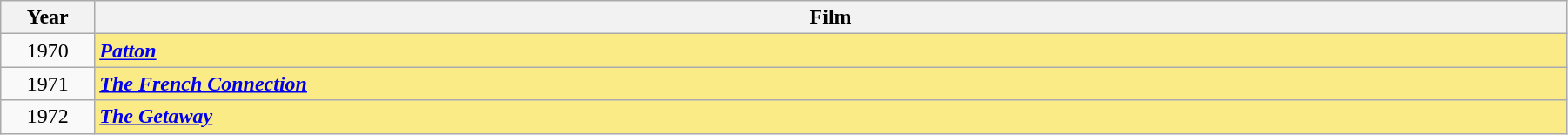<table class="wikitable" width="95%" cellpadding="5">
<tr>
<th width="6%">Year</th>
<th width="100%">Film</th>
</tr>
<tr>
<td rowspan=1 style="text-align:center">1970</td>
<td style="background:#FAEB86;"><strong><em><a href='#'>Patton</a></em></strong></td>
</tr>
<tr>
<td rowspan=1 style="text-align:center">1971</td>
<td style="background:#FAEB86;"><strong><em><a href='#'>The French Connection</a></em></strong></td>
</tr>
<tr>
<td rowspan=1 style="text-align:center">1972</td>
<td style="background:#FAEB86;"><strong><em><a href='#'>The Getaway</a></em></strong></td>
</tr>
</table>
